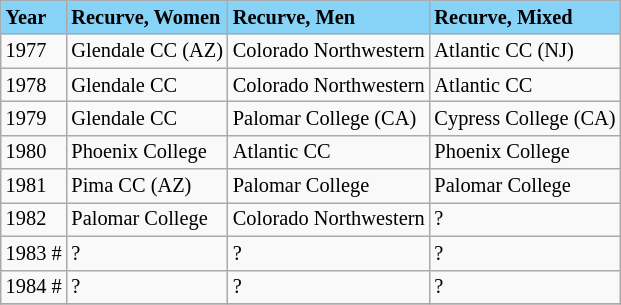<table class="wikitable" style="font-size:85%;">
<tr ! style="background-color: #87D3F8;">
<td><strong>Year</strong></td>
<td><strong>Recurve, Women</strong></td>
<td><strong>Recurve, Men</strong></td>
<td><strong>Recurve, Mixed</strong></td>
</tr>
<tr --->
<td>1977</td>
<td>Glendale CC (AZ)</td>
<td>Colorado Northwestern</td>
<td>Atlantic CC (NJ)</td>
</tr>
<tr --->
<td>1978</td>
<td>Glendale CC</td>
<td>Colorado Northwestern</td>
<td>Atlantic CC</td>
</tr>
<tr --->
<td>1979</td>
<td>Glendale CC</td>
<td>Palomar College (CA)</td>
<td>Cypress College (CA)</td>
</tr>
<tr --->
<td>1980</td>
<td>Phoenix College</td>
<td>Atlantic CC</td>
<td>Phoenix College</td>
</tr>
<tr --->
<td>1981</td>
<td>Pima CC (AZ)</td>
<td>Palomar College</td>
<td>Palomar College</td>
</tr>
<tr --->
<td>1982</td>
<td>Palomar College</td>
<td>Colorado Northwestern</td>
<td>?</td>
</tr>
<tr --->
<td>1983 #</td>
<td>?</td>
<td>?</td>
<td>?</td>
</tr>
<tr --->
<td>1984 #</td>
<td>?</td>
<td>?</td>
<td>?</td>
</tr>
<tr --->
</tr>
</table>
